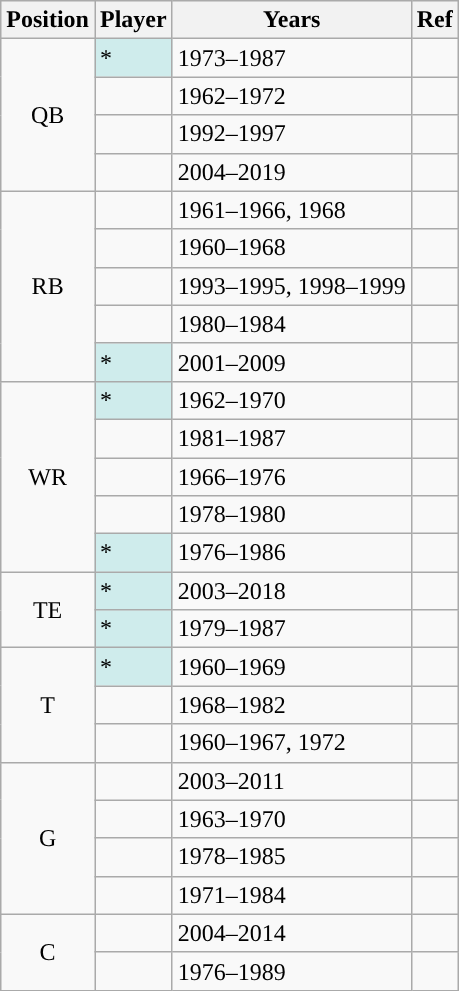<table class="wikitable sortable" >
<tr bgcolor="#efefef">
<th>Position</th>
<th>Player</th>
<th>Years</th>
<th class="unsortable">Ref</th>
</tr>
<tr>
<td rowspan=4 style="text-align:center;">QB</td>
<td style="background:#cfecec;">*</td>
<td>1973–1987</td>
<td></td>
</tr>
<tr>
<td></td>
<td>1962–1972</td>
<td></td>
</tr>
<tr>
<td></td>
<td>1992–1997</td>
<td></td>
</tr>
<tr>
<td></td>
<td>2004–2019</td>
<td></td>
</tr>
<tr>
<td rowspan=5 style="text-align:center;">RB</td>
<td></td>
<td>1961–1966, 1968</td>
<td></td>
</tr>
<tr>
<td></td>
<td>1960–1968</td>
<td></td>
</tr>
<tr>
<td></td>
<td>1993–1995, 1998–1999</td>
<td></td>
</tr>
<tr>
<td></td>
<td>1980–1984</td>
<td></td>
</tr>
<tr>
<td style="background:#cfecec;">*</td>
<td>2001–2009</td>
<td></td>
</tr>
<tr>
<td rowspan=5 style="text-align:center;">WR</td>
<td style="background:#cfecec;">*</td>
<td>1962–1970</td>
<td></td>
</tr>
<tr>
<td></td>
<td>1981–1987</td>
<td></td>
</tr>
<tr>
<td></td>
<td>1966–1976</td>
<td></td>
</tr>
<tr>
<td></td>
<td>1978–1980</td>
<td></td>
</tr>
<tr>
<td style="background:#cfecec;">*</td>
<td>1976–1986</td>
<td></td>
</tr>
<tr>
<td rowspan=2 style="text-align:center;">TE</td>
<td style="background:#cfecec;">*</td>
<td>2003–2018</td>
<td></td>
</tr>
<tr>
<td style="background:#cfecec;">*</td>
<td>1979–1987</td>
<td></td>
</tr>
<tr>
<td rowspan=3 style="text-align:center;">T</td>
<td style="background:#cfecec;">*</td>
<td>1960–1969</td>
<td></td>
</tr>
<tr>
<td></td>
<td>1968–1982</td>
<td></td>
</tr>
<tr>
<td></td>
<td>1960–1967, 1972</td>
<td></td>
</tr>
<tr>
<td rowspan=4 style="text-align:center;">G</td>
<td></td>
<td>2003–2011</td>
<td></td>
</tr>
<tr>
<td></td>
<td>1963–1970</td>
<td></td>
</tr>
<tr>
<td></td>
<td>1978–1985</td>
<td></td>
</tr>
<tr>
<td></td>
<td>1971–1984</td>
<td></td>
</tr>
<tr>
<td rowspan=2 style="text-align:center;">C</td>
<td></td>
<td>2004–2014</td>
<td></td>
</tr>
<tr>
<td></td>
<td>1976–1989</td>
<td></td>
</tr>
</table>
